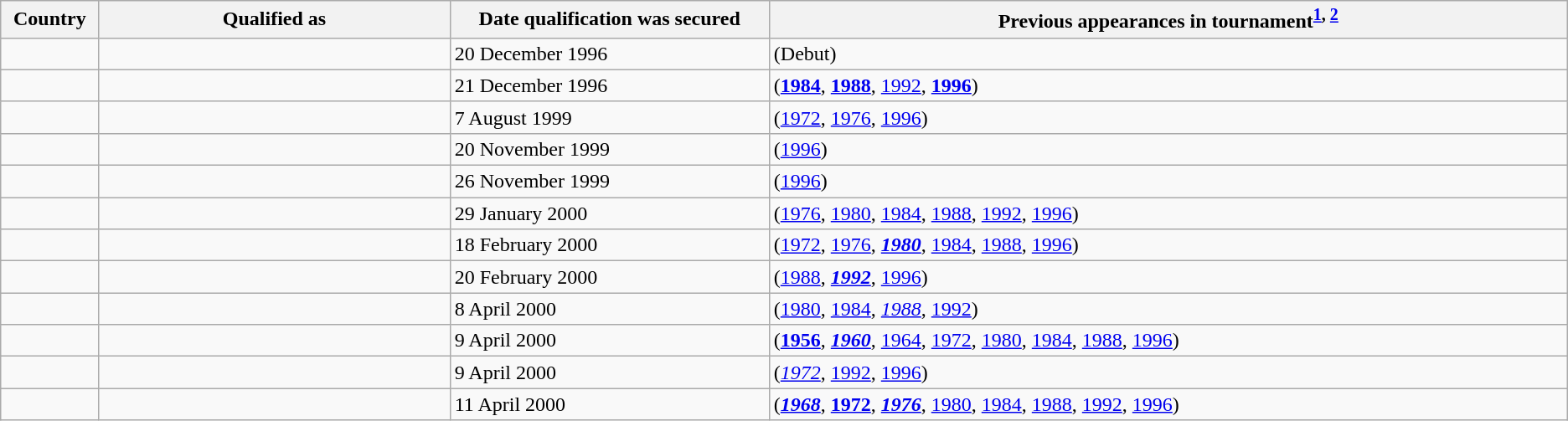<table class="wikitable sortable">
<tr>
<th style="width:1%;">Country</th>
<th style="width:11%;">Qualified as</th>
<th style="width:10%;">Date qualification was secured</th>
<th style="width:25%;">Previous appearances in tournament<sup><a href='#'>1</a>, <a href='#'>2</a></sup></th>
</tr>
<tr>
<td></td>
<td></td>
<td>20 December 1996</td>
<td> (Debut)</td>
</tr>
<tr>
<td></td>
<td></td>
<td>21 December 1996</td>
<td> (<strong><a href='#'>1984</a></strong>, <strong><a href='#'>1988</a></strong>, <a href='#'>1992</a>, <strong><a href='#'>1996</a></strong>)</td>
</tr>
<tr>
<td></td>
<td></td>
<td>7 August 1999</td>
<td> (<a href='#'>1972</a>, <a href='#'>1976</a>, <a href='#'>1996</a>)</td>
</tr>
<tr>
<td></td>
<td></td>
<td>20 November 1999</td>
<td> (<a href='#'>1996</a>)</td>
</tr>
<tr>
<td></td>
<td></td>
<td>26 November 1999</td>
<td> (<a href='#'>1996</a>)</td>
</tr>
<tr>
<td></td>
<td></td>
<td>29 January 2000</td>
<td> (<a href='#'>1976</a>, <a href='#'>1980</a>, <a href='#'>1984</a>, <a href='#'>1988</a>, <a href='#'>1992</a>, <a href='#'>1996</a>)</td>
</tr>
<tr>
<td></td>
<td></td>
<td>18 February 2000</td>
<td> (<a href='#'>1972</a>, <a href='#'>1976</a>, <strong><em><a href='#'>1980</a></em></strong>, <a href='#'>1984</a>, <a href='#'>1988</a>, <a href='#'>1996</a>)</td>
</tr>
<tr>
<td></td>
<td></td>
<td>20 February 2000</td>
<td> (<a href='#'>1988</a>, <strong><em><a href='#'>1992</a></em></strong>, <a href='#'>1996</a>)</td>
</tr>
<tr>
<td></td>
<td></td>
<td>8 April 2000</td>
<td> (<a href='#'>1980</a>, <a href='#'>1984</a>, <em><a href='#'>1988</a></em>, <a href='#'>1992</a>)</td>
</tr>
<tr>
<td></td>
<td></td>
<td>9 April 2000</td>
<td> (<strong><a href='#'>1956</a></strong>, <strong><em><a href='#'>1960</a></em></strong>, <a href='#'>1964</a>, <a href='#'>1972</a>, <a href='#'>1980</a>, <a href='#'>1984</a>, <a href='#'>1988</a>, <a href='#'>1996</a>)</td>
</tr>
<tr>
<td></td>
<td></td>
<td>9 April 2000</td>
<td> (<em><a href='#'>1972</a></em>, <a href='#'>1992</a>, <a href='#'>1996</a>)</td>
</tr>
<tr>
<td></td>
<td></td>
<td>11 April 2000</td>
<td> (<strong><em><a href='#'>1968</a></em></strong>, <strong><a href='#'>1972</a></strong>, <strong><em><a href='#'>1976</a></em></strong>, <a href='#'>1980</a>, <a href='#'>1984</a>, <a href='#'>1988</a>, <a href='#'>1992</a>, <a href='#'>1996</a>)</td>
</tr>
</table>
